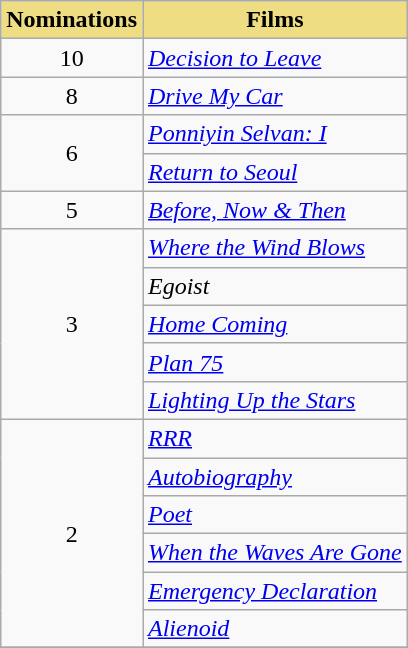<table class="wikitable" align="center">
<tr>
<th style="background:#EEDD82;" align="center">Nominations</th>
<th style="background:#EEDD82;" align="center">Films</th>
</tr>
<tr>
<td style="text-align:center">10</td>
<td><em><a href='#'>Decision to Leave</a></em></td>
</tr>
<tr>
<td style="text-align:center">8</td>
<td><em><a href='#'>Drive My Car</a></em></td>
</tr>
<tr>
<td style="text-align:center"rowspan=2>6</td>
<td><em><a href='#'>Ponniyin Selvan: I</a></em></td>
</tr>
<tr>
<td><em><a href='#'>Return to Seoul</a></em></td>
</tr>
<tr>
<td style="text-align:center">5</td>
<td><em><a href='#'>Before, Now & Then</a></em></td>
</tr>
<tr>
<td style="text-align:center" rowspan=5>3</td>
<td><em><a href='#'>Where the Wind Blows</a></em></td>
</tr>
<tr>
<td><em>Egoist</em></td>
</tr>
<tr>
<td><em><a href='#'>Home Coming</a></em></td>
</tr>
<tr>
<td><em><a href='#'>Plan 75</a></em></td>
</tr>
<tr>
<td><em><a href='#'>Lighting Up the Stars</a></em></td>
</tr>
<tr>
<td style="text-align:center" rowspan=6>2</td>
<td><em><a href='#'>RRR</a></em></td>
</tr>
<tr>
<td><em><a href='#'>Autobiography</a></em></td>
</tr>
<tr>
<td><em><a href='#'>Poet</a></em></td>
</tr>
<tr>
<td><em><a href='#'>When the Waves Are Gone</a></em></td>
</tr>
<tr>
<td><em><a href='#'>Emergency Declaration</a></em></td>
</tr>
<tr>
<td><em><a href='#'>Alienoid</a></em></td>
</tr>
<tr>
</tr>
</table>
